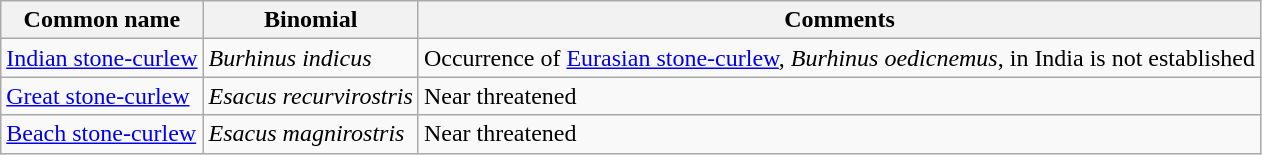<table class="wikitable">
<tr>
<th>Common name</th>
<th>Binomial</th>
<th>Comments</th>
</tr>
<tr>
<td><a href='#'>Indian stone-curlew</a></td>
<td><em>Burhinus indicus</em></td>
<td>Occurrence of <a href='#'>Eurasian stone-curlew</a>, <em>Burhinus oedicnemus</em>, in India is not established</td>
</tr>
<tr>
<td><a href='#'>Great stone-curlew</a></td>
<td><em>Esacus recurvirostris</em></td>
<td>Near threatened</td>
</tr>
<tr>
<td><a href='#'>Beach stone-curlew</a></td>
<td><em>Esacus magnirostris</em></td>
<td>Near threatened</td>
</tr>
</table>
